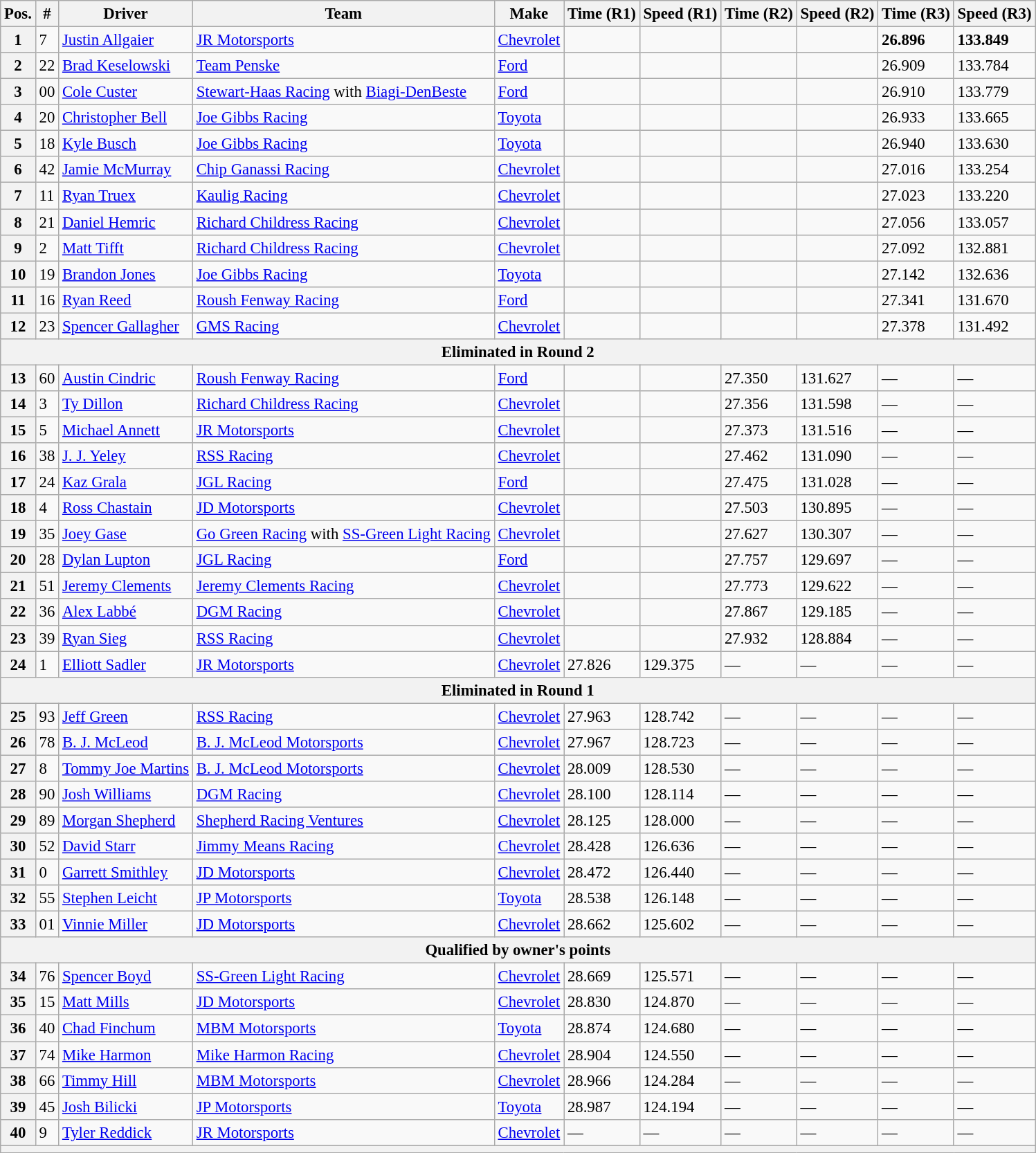<table class="wikitable" style="font-size:95%">
<tr>
<th>Pos.</th>
<th>#</th>
<th>Driver</th>
<th>Team</th>
<th>Make</th>
<th>Time (R1)</th>
<th>Speed (R1)</th>
<th>Time (R2)</th>
<th>Speed (R2)</th>
<th>Time (R3)</th>
<th>Speed (R3)</th>
</tr>
<tr>
<th>1</th>
<td>7</td>
<td><a href='#'>Justin Allgaier</a></td>
<td><a href='#'>JR Motorsports</a></td>
<td><a href='#'>Chevrolet</a></td>
<td></td>
<td></td>
<td></td>
<td></td>
<td><strong>26.896</strong></td>
<td><strong>133.849</strong></td>
</tr>
<tr>
<th>2</th>
<td>22</td>
<td><a href='#'>Brad Keselowski</a></td>
<td><a href='#'>Team Penske</a></td>
<td><a href='#'>Ford</a></td>
<td></td>
<td></td>
<td></td>
<td></td>
<td>26.909</td>
<td>133.784</td>
</tr>
<tr>
<th>3</th>
<td>00</td>
<td><a href='#'>Cole Custer</a></td>
<td><a href='#'>Stewart-Haas Racing</a> with <a href='#'>Biagi-DenBeste</a></td>
<td><a href='#'>Ford</a></td>
<td></td>
<td></td>
<td></td>
<td></td>
<td>26.910</td>
<td>133.779</td>
</tr>
<tr>
<th>4</th>
<td>20</td>
<td><a href='#'>Christopher Bell</a></td>
<td><a href='#'>Joe Gibbs Racing</a></td>
<td><a href='#'>Toyota</a></td>
<td></td>
<td></td>
<td></td>
<td></td>
<td>26.933</td>
<td>133.665</td>
</tr>
<tr>
<th>5</th>
<td>18</td>
<td><a href='#'>Kyle Busch</a></td>
<td><a href='#'>Joe Gibbs Racing</a></td>
<td><a href='#'>Toyota</a></td>
<td></td>
<td></td>
<td></td>
<td></td>
<td>26.940</td>
<td>133.630</td>
</tr>
<tr>
<th>6</th>
<td>42</td>
<td><a href='#'>Jamie McMurray</a></td>
<td><a href='#'>Chip Ganassi Racing</a></td>
<td><a href='#'>Chevrolet</a></td>
<td></td>
<td></td>
<td></td>
<td></td>
<td>27.016</td>
<td>133.254</td>
</tr>
<tr>
<th>7</th>
<td>11</td>
<td><a href='#'>Ryan Truex</a></td>
<td><a href='#'>Kaulig Racing</a></td>
<td><a href='#'>Chevrolet</a></td>
<td></td>
<td></td>
<td></td>
<td></td>
<td>27.023</td>
<td>133.220</td>
</tr>
<tr>
<th>8</th>
<td>21</td>
<td><a href='#'>Daniel Hemric</a></td>
<td><a href='#'>Richard Childress Racing</a></td>
<td><a href='#'>Chevrolet</a></td>
<td></td>
<td></td>
<td></td>
<td></td>
<td>27.056</td>
<td>133.057</td>
</tr>
<tr>
<th>9</th>
<td>2</td>
<td><a href='#'>Matt Tifft</a></td>
<td><a href='#'>Richard Childress Racing</a></td>
<td><a href='#'>Chevrolet</a></td>
<td></td>
<td></td>
<td></td>
<td></td>
<td>27.092</td>
<td>132.881</td>
</tr>
<tr>
<th>10</th>
<td>19</td>
<td><a href='#'>Brandon Jones</a></td>
<td><a href='#'>Joe Gibbs Racing</a></td>
<td><a href='#'>Toyota</a></td>
<td></td>
<td></td>
<td></td>
<td></td>
<td>27.142</td>
<td>132.636</td>
</tr>
<tr>
<th>11</th>
<td>16</td>
<td><a href='#'>Ryan Reed</a></td>
<td><a href='#'>Roush Fenway Racing</a></td>
<td><a href='#'>Ford</a></td>
<td></td>
<td></td>
<td></td>
<td></td>
<td>27.341</td>
<td>131.670</td>
</tr>
<tr>
<th>12</th>
<td>23</td>
<td><a href='#'>Spencer Gallagher</a></td>
<td><a href='#'>GMS Racing</a></td>
<td><a href='#'>Chevrolet</a></td>
<td></td>
<td></td>
<td></td>
<td></td>
<td>27.378</td>
<td>131.492</td>
</tr>
<tr>
<th colspan="11">Eliminated in Round 2</th>
</tr>
<tr>
<th>13</th>
<td>60</td>
<td><a href='#'>Austin Cindric</a></td>
<td><a href='#'>Roush Fenway Racing</a></td>
<td><a href='#'>Ford</a></td>
<td></td>
<td></td>
<td>27.350</td>
<td>131.627</td>
<td>—</td>
<td>—</td>
</tr>
<tr>
<th>14</th>
<td>3</td>
<td><a href='#'>Ty Dillon</a></td>
<td><a href='#'>Richard Childress Racing</a></td>
<td><a href='#'>Chevrolet</a></td>
<td></td>
<td></td>
<td>27.356</td>
<td>131.598</td>
<td>—</td>
<td>—</td>
</tr>
<tr>
<th>15</th>
<td>5</td>
<td><a href='#'>Michael Annett</a></td>
<td><a href='#'>JR Motorsports</a></td>
<td><a href='#'>Chevrolet</a></td>
<td></td>
<td></td>
<td>27.373</td>
<td>131.516</td>
<td>—</td>
<td>—</td>
</tr>
<tr>
<th>16</th>
<td>38</td>
<td><a href='#'>J. J. Yeley</a></td>
<td><a href='#'>RSS Racing</a></td>
<td><a href='#'>Chevrolet</a></td>
<td></td>
<td></td>
<td>27.462</td>
<td>131.090</td>
<td>—</td>
<td>—</td>
</tr>
<tr>
<th>17</th>
<td>24</td>
<td><a href='#'>Kaz Grala</a></td>
<td><a href='#'>JGL Racing</a></td>
<td><a href='#'>Ford</a></td>
<td></td>
<td></td>
<td>27.475</td>
<td>131.028</td>
<td>—</td>
<td>—</td>
</tr>
<tr>
<th>18</th>
<td>4</td>
<td><a href='#'>Ross Chastain</a></td>
<td><a href='#'>JD Motorsports</a></td>
<td><a href='#'>Chevrolet</a></td>
<td></td>
<td></td>
<td>27.503</td>
<td>130.895</td>
<td>—</td>
<td>—</td>
</tr>
<tr>
<th>19</th>
<td>35</td>
<td><a href='#'>Joey Gase</a></td>
<td><a href='#'>Go Green Racing</a> with <a href='#'>SS-Green Light Racing</a></td>
<td><a href='#'>Chevrolet</a></td>
<td></td>
<td></td>
<td>27.627</td>
<td>130.307</td>
<td>—</td>
<td>—</td>
</tr>
<tr>
<th>20</th>
<td>28</td>
<td><a href='#'>Dylan Lupton</a></td>
<td><a href='#'>JGL Racing</a></td>
<td><a href='#'>Ford</a></td>
<td></td>
<td></td>
<td>27.757</td>
<td>129.697</td>
<td>—</td>
<td>—</td>
</tr>
<tr>
<th>21</th>
<td>51</td>
<td><a href='#'>Jeremy Clements</a></td>
<td><a href='#'>Jeremy Clements Racing</a></td>
<td><a href='#'>Chevrolet</a></td>
<td></td>
<td></td>
<td>27.773</td>
<td>129.622</td>
<td>—</td>
<td>—</td>
</tr>
<tr>
<th>22</th>
<td>36</td>
<td><a href='#'>Alex Labbé</a></td>
<td><a href='#'>DGM Racing</a></td>
<td><a href='#'>Chevrolet</a></td>
<td></td>
<td></td>
<td>27.867</td>
<td>129.185</td>
<td>—</td>
<td>—</td>
</tr>
<tr>
<th>23</th>
<td>39</td>
<td><a href='#'>Ryan Sieg</a></td>
<td><a href='#'>RSS Racing</a></td>
<td><a href='#'>Chevrolet</a></td>
<td></td>
<td></td>
<td>27.932</td>
<td>128.884</td>
<td>—</td>
<td>—</td>
</tr>
<tr>
<th>24</th>
<td>1</td>
<td><a href='#'>Elliott Sadler</a></td>
<td><a href='#'>JR Motorsports</a></td>
<td><a href='#'>Chevrolet</a></td>
<td>27.826</td>
<td>129.375</td>
<td>—</td>
<td>—</td>
<td>—</td>
<td>—</td>
</tr>
<tr>
<th colspan="11">Eliminated in Round 1</th>
</tr>
<tr>
<th>25</th>
<td>93</td>
<td><a href='#'>Jeff Green</a></td>
<td><a href='#'>RSS Racing</a></td>
<td><a href='#'>Chevrolet</a></td>
<td>27.963</td>
<td>128.742</td>
<td>—</td>
<td>—</td>
<td>—</td>
<td>—</td>
</tr>
<tr>
<th>26</th>
<td>78</td>
<td><a href='#'>B. J. McLeod</a></td>
<td><a href='#'>B. J. McLeod Motorsports</a></td>
<td><a href='#'>Chevrolet</a></td>
<td>27.967</td>
<td>128.723</td>
<td>—</td>
<td>—</td>
<td>—</td>
<td>—</td>
</tr>
<tr>
<th>27</th>
<td>8</td>
<td><a href='#'>Tommy Joe Martins</a></td>
<td><a href='#'>B. J. McLeod Motorsports</a></td>
<td><a href='#'>Chevrolet</a></td>
<td>28.009</td>
<td>128.530</td>
<td>—</td>
<td>—</td>
<td>—</td>
<td>—</td>
</tr>
<tr>
<th>28</th>
<td>90</td>
<td><a href='#'>Josh Williams</a></td>
<td><a href='#'>DGM Racing</a></td>
<td><a href='#'>Chevrolet</a></td>
<td>28.100</td>
<td>128.114</td>
<td>—</td>
<td>—</td>
<td>—</td>
<td>—</td>
</tr>
<tr>
<th>29</th>
<td>89</td>
<td><a href='#'>Morgan Shepherd</a></td>
<td><a href='#'>Shepherd Racing Ventures</a></td>
<td><a href='#'>Chevrolet</a></td>
<td>28.125</td>
<td>128.000</td>
<td>—</td>
<td>—</td>
<td>—</td>
<td>—</td>
</tr>
<tr>
<th>30</th>
<td>52</td>
<td><a href='#'>David Starr</a></td>
<td><a href='#'>Jimmy Means Racing</a></td>
<td><a href='#'>Chevrolet</a></td>
<td>28.428</td>
<td>126.636</td>
<td>—</td>
<td>—</td>
<td>—</td>
<td>—</td>
</tr>
<tr>
<th>31</th>
<td>0</td>
<td><a href='#'>Garrett Smithley</a></td>
<td><a href='#'>JD Motorsports</a></td>
<td><a href='#'>Chevrolet</a></td>
<td>28.472</td>
<td>126.440</td>
<td>—</td>
<td>—</td>
<td>—</td>
<td>—</td>
</tr>
<tr>
<th>32</th>
<td>55</td>
<td><a href='#'>Stephen Leicht</a></td>
<td><a href='#'>JP Motorsports</a></td>
<td><a href='#'>Toyota</a></td>
<td>28.538</td>
<td>126.148</td>
<td>—</td>
<td>—</td>
<td>—</td>
<td>—</td>
</tr>
<tr>
<th>33</th>
<td>01</td>
<td><a href='#'>Vinnie Miller</a></td>
<td><a href='#'>JD Motorsports</a></td>
<td><a href='#'>Chevrolet</a></td>
<td>28.662</td>
<td>125.602</td>
<td>—</td>
<td>—</td>
<td>—</td>
<td>—</td>
</tr>
<tr>
<th colspan="11">Qualified by owner's points</th>
</tr>
<tr>
<th>34</th>
<td>76</td>
<td><a href='#'>Spencer Boyd</a></td>
<td><a href='#'>SS-Green Light Racing</a></td>
<td><a href='#'>Chevrolet</a></td>
<td>28.669</td>
<td>125.571</td>
<td>—</td>
<td>—</td>
<td>—</td>
<td>—</td>
</tr>
<tr>
<th>35</th>
<td>15</td>
<td><a href='#'>Matt Mills</a></td>
<td><a href='#'>JD Motorsports</a></td>
<td><a href='#'>Chevrolet</a></td>
<td>28.830</td>
<td>124.870</td>
<td>—</td>
<td>—</td>
<td>—</td>
<td>—</td>
</tr>
<tr>
<th>36</th>
<td>40</td>
<td><a href='#'>Chad Finchum</a></td>
<td><a href='#'>MBM Motorsports</a></td>
<td><a href='#'>Toyota</a></td>
<td>28.874</td>
<td>124.680</td>
<td>—</td>
<td>—</td>
<td>—</td>
<td>—</td>
</tr>
<tr>
<th>37</th>
<td>74</td>
<td><a href='#'>Mike Harmon</a></td>
<td><a href='#'>Mike Harmon Racing</a></td>
<td><a href='#'>Chevrolet</a></td>
<td>28.904</td>
<td>124.550</td>
<td>—</td>
<td>—</td>
<td>—</td>
<td>—</td>
</tr>
<tr>
<th>38</th>
<td>66</td>
<td><a href='#'>Timmy Hill</a></td>
<td><a href='#'>MBM Motorsports</a></td>
<td><a href='#'>Chevrolet</a></td>
<td>28.966</td>
<td>124.284</td>
<td>—</td>
<td>—</td>
<td>—</td>
<td>—</td>
</tr>
<tr>
<th>39</th>
<td>45</td>
<td><a href='#'>Josh Bilicki</a></td>
<td><a href='#'>JP Motorsports</a></td>
<td><a href='#'>Toyota</a></td>
<td>28.987</td>
<td>124.194</td>
<td>—</td>
<td>—</td>
<td>—</td>
<td>—</td>
</tr>
<tr>
<th>40</th>
<td>9</td>
<td><a href='#'>Tyler Reddick</a></td>
<td><a href='#'>JR Motorsports</a></td>
<td><a href='#'>Chevrolet</a></td>
<td>—</td>
<td>—</td>
<td>—</td>
<td>—</td>
<td>—</td>
<td>—</td>
</tr>
<tr>
<th colspan="11"></th>
</tr>
</table>
